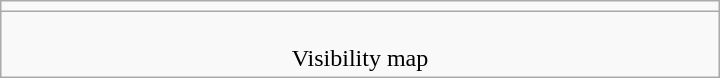<table class=wikitable width=480>
<tr>
<td> </td>
</tr>
<tr align=center>
<td><br>Visibility map</td>
</tr>
</table>
